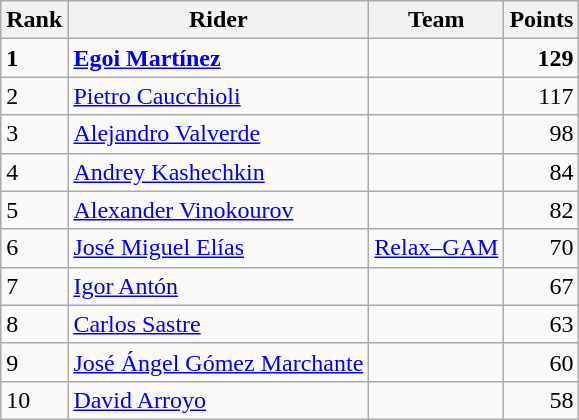<table class="wikitable">
<tr>
<th>Rank</th>
<th>Rider</th>
<th>Team</th>
<th>Points</th>
</tr>
<tr>
<td><strong>1</strong></td>
<td> <strong><a href='#'>Egoi Martínez</a></strong></td>
<td><strong></strong></td>
<td align=right><strong>129</strong></td>
</tr>
<tr>
<td>2</td>
<td> <a href='#'>Pietro Caucchioli</a></td>
<td></td>
<td align=right>117</td>
</tr>
<tr>
<td>3</td>
<td> <a href='#'>Alejandro Valverde</a></td>
<td></td>
<td align=right>98</td>
</tr>
<tr>
<td>4</td>
<td> <a href='#'>Andrey Kashechkin</a></td>
<td></td>
<td align=right>84</td>
</tr>
<tr>
<td>5</td>
<td> <a href='#'>Alexander Vinokourov</a></td>
<td></td>
<td align=right>82</td>
</tr>
<tr>
<td>6</td>
<td> <a href='#'>José Miguel Elías</a></td>
<td><a href='#'>Relax–GAM</a></td>
<td align=right>70</td>
</tr>
<tr>
<td>7</td>
<td> <a href='#'>Igor Antón</a></td>
<td></td>
<td align=right>67</td>
</tr>
<tr>
<td>8</td>
<td> <a href='#'>Carlos Sastre</a></td>
<td></td>
<td align=right>63</td>
</tr>
<tr>
<td>9</td>
<td> <a href='#'>José Ángel Gómez Marchante</a></td>
<td></td>
<td align=right>60</td>
</tr>
<tr>
<td>10</td>
<td> <a href='#'>David Arroyo</a></td>
<td></td>
<td align=right>58</td>
</tr>
</table>
